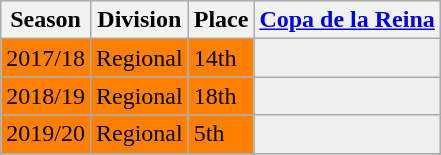<table class="wikitable">
<tr style="background:#f0f6fa;">
<th>Season</th>
<th>Division</th>
<th>Place</th>
<th><a href='#'>Copa de la Reina</a></th>
</tr>
<tr>
<td style="background:#FF7F00;">2017/18</td>
<td style="background:#FF7F00;">Regional</td>
<td style="background:#FF7F00;">14th</td>
<th style="background:#efefef;"></th>
</tr>
<tr>
<td style="background:#FF7F00;">2018/19</td>
<td style="background:#FF7F00;">Regional</td>
<td style="background:#FF7F00;">18th</td>
<th style="background:#efefef;"></th>
</tr>
<tr>
<td style="background:#FF7F00;">2019/20</td>
<td style="background:#FF7F00;">Regional</td>
<td style="background:#FF7F00;">5th</td>
<th style="background:#efefef;"></th>
</tr>
<tr>
</tr>
</table>
